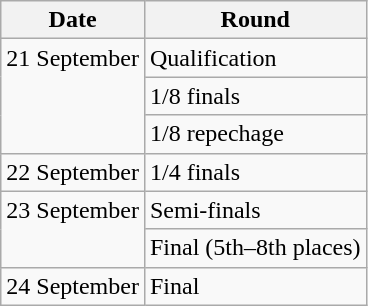<table class="wikitable">
<tr>
<th>Date</th>
<th>Round</th>
</tr>
<tr>
<td rowspan="3" style="vertical-align:top;">21 September</td>
<td>Qualification</td>
</tr>
<tr>
<td>1/8 finals</td>
</tr>
<tr>
<td>1/8 repechage</td>
</tr>
<tr>
<td style="vertical-align:top;">22 September</td>
<td>1/4 finals</td>
</tr>
<tr>
<td rowspan="2" style="vertical-align:top;">23 September</td>
<td>Semi-finals</td>
</tr>
<tr>
<td>Final (5th–8th places)</td>
</tr>
<tr>
<td style="vertical-align:top;">24 September</td>
<td>Final</td>
</tr>
</table>
